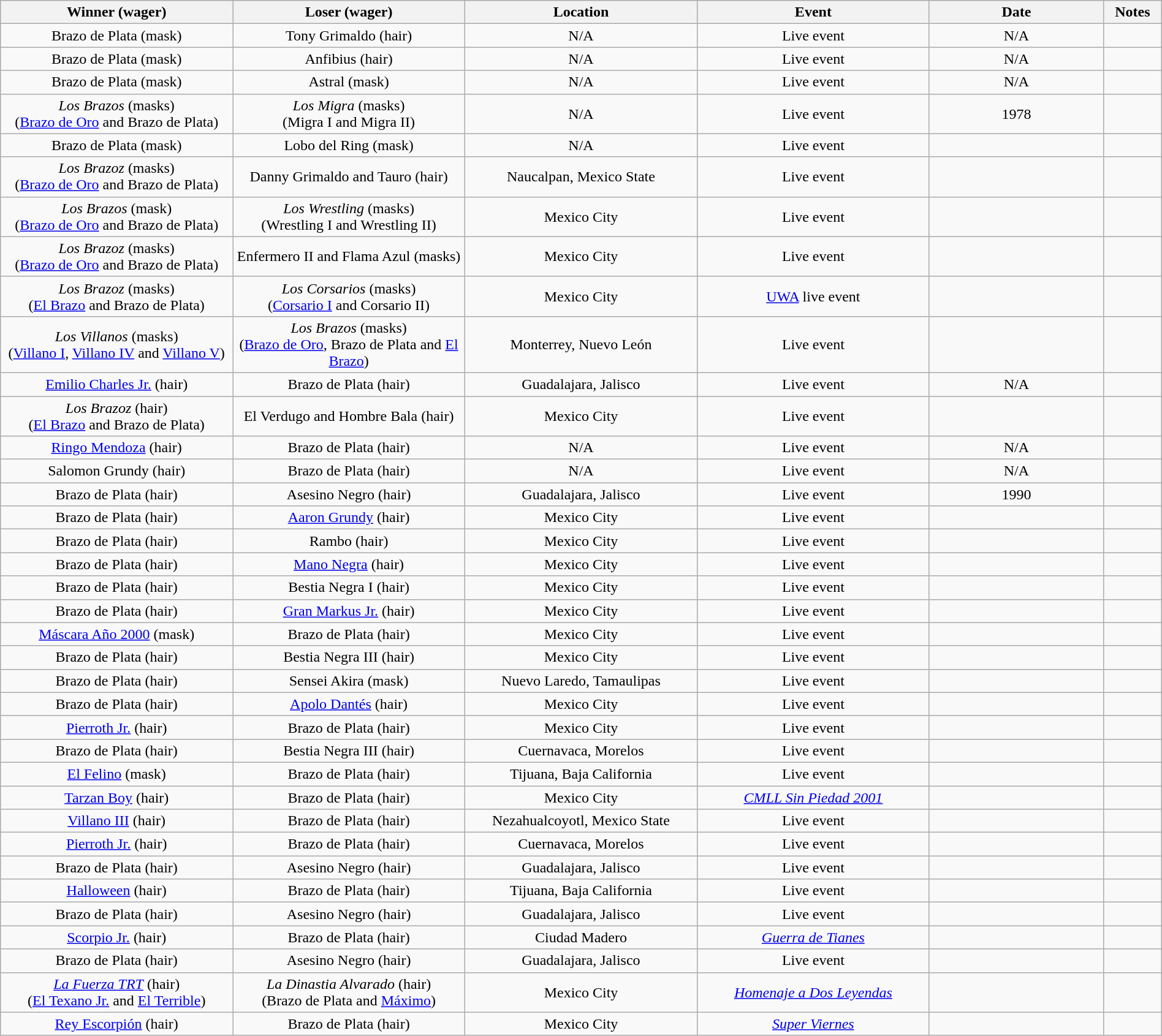<table class="wikitable sortable" width=100% style="text-align: center">
<tr>
<th width=20% scope="col">Winner (wager)</th>
<th width=20% scope="col">Loser (wager)</th>
<th width=20% scope="col">Location</th>
<th width=20% scope="col">Event</th>
<th width=15% scope="col">Date</th>
<th class="unsortable" width=5% scope="col">Notes</th>
</tr>
<tr>
<td>Brazo de Plata (mask)</td>
<td>Tony Grimaldo (hair)</td>
<td>N/A</td>
<td>Live event</td>
<td>N/A</td>
<td></td>
</tr>
<tr>
<td>Brazo de Plata (mask)</td>
<td>Anfibius (hair)</td>
<td>N/A</td>
<td>Live event</td>
<td>N/A</td>
<td></td>
</tr>
<tr>
<td>Brazo de Plata (mask)</td>
<td>Astral (mask)</td>
<td>N/A</td>
<td>Live event</td>
<td>N/A</td>
<td></td>
</tr>
<tr>
<td><em>Los Brazos</em> (masks)<br>(<a href='#'>Brazo de Oro</a> and Brazo de Plata)</td>
<td><em>Los Migra</em> (masks)<br>(Migra I and Migra II)</td>
<td>N/A</td>
<td>Live event</td>
<td>1978</td>
<td> </td>
</tr>
<tr>
<td>Brazo de Plata (mask)</td>
<td>Lobo del Ring (mask)</td>
<td>N/A</td>
<td>Live event</td>
<td></td>
<td></td>
</tr>
<tr>
<td><em>Los Brazoz</em> (masks)<br>(<a href='#'>Brazo de Oro</a> and Brazo de Plata)</td>
<td>Danny Grimaldo and Tauro (hair)</td>
<td>Naucalpan, Mexico State</td>
<td>Live event</td>
<td></td>
<td> </td>
</tr>
<tr>
<td><em>Los Brazos</em> (mask) <br>(<a href='#'>Brazo de Oro</a> and Brazo de Plata)</td>
<td><em>Los Wrestling</em> (masks)<br>(Wrestling I and Wrestling II)</td>
<td>Mexico City</td>
<td>Live event</td>
<td></td>
<td></td>
</tr>
<tr>
<td><em>Los Brazoz</em> (masks)<br>(<a href='#'>Brazo de Oro</a> and Brazo de Plata)</td>
<td>Enfermero II and Flama Azul (masks)</td>
<td>Mexico City</td>
<td>Live event</td>
<td></td>
<td></td>
</tr>
<tr>
<td><em>Los Brazoz</em> (masks)<br>(<a href='#'>El Brazo</a> and Brazo de Plata)</td>
<td><em>Los Corsarios</em> (masks)<br>(<a href='#'>Corsario I</a> and Corsario II)</td>
<td>Mexico City</td>
<td><a href='#'>UWA</a> live event</td>
<td></td>
<td></td>
</tr>
<tr>
<td><em>Los Villanos</em> (masks)<br>(<a href='#'>Villano I</a>, <a href='#'>Villano IV</a> and <a href='#'>Villano V</a>)</td>
<td><em>Los Brazos</em> (masks)<br>(<a href='#'>Brazo de Oro</a>, Brazo de Plata and <a href='#'>El Brazo</a>)</td>
<td>Monterrey, Nuevo León</td>
<td>Live event</td>
<td></td>
<td></td>
</tr>
<tr>
<td><a href='#'>Emilio Charles Jr.</a> (hair)</td>
<td>Brazo de Plata (hair)</td>
<td>Guadalajara, Jalisco</td>
<td>Live event</td>
<td>N/A</td>
<td> </td>
</tr>
<tr>
<td><em>Los Brazoz</em> (hair)<br>(<a href='#'>El Brazo</a> and Brazo de Plata)</td>
<td>El Verdugo and Hombre Bala (hair)</td>
<td>Mexico City</td>
<td>Live event</td>
<td></td>
<td> </td>
</tr>
<tr>
<td><a href='#'>Ringo Mendoza</a> (hair)</td>
<td>Brazo de Plata (hair)</td>
<td>N/A</td>
<td>Live event</td>
<td>N/A</td>
<td> </td>
</tr>
<tr>
<td>Salomon Grundy (hair)</td>
<td>Brazo de Plata (hair)</td>
<td>N/A</td>
<td>Live event</td>
<td>N/A</td>
<td> </td>
</tr>
<tr>
<td>Brazo de Plata (hair)</td>
<td>Asesino Negro (hair)</td>
<td>Guadalajara, Jalisco</td>
<td>Live event</td>
<td>1990</td>
<td> </td>
</tr>
<tr>
<td>Brazo de Plata (hair)</td>
<td><a href='#'>Aaron Grundy</a> (hair)</td>
<td>Mexico City</td>
<td>Live event</td>
<td></td>
<td></td>
</tr>
<tr>
<td>Brazo de Plata (hair)</td>
<td>Rambo (hair)</td>
<td>Mexico City</td>
<td>Live event</td>
<td></td>
<td> </td>
</tr>
<tr>
<td>Brazo de Plata (hair)</td>
<td><a href='#'>Mano Negra</a> (hair)</td>
<td>Mexico City</td>
<td>Live event</td>
<td></td>
<td></td>
</tr>
<tr>
<td>Brazo de Plata (hair)</td>
<td>Bestia Negra I (hair)</td>
<td>Mexico City</td>
<td>Live event</td>
<td></td>
<td></td>
</tr>
<tr>
<td>Brazo de Plata (hair)</td>
<td><a href='#'>Gran Markus Jr.</a> (hair)</td>
<td>Mexico City</td>
<td>Live event</td>
<td></td>
<td></td>
</tr>
<tr>
<td><a href='#'>Máscara Año 2000</a> (mask)</td>
<td>Brazo de Plata (hair)</td>
<td>Mexico City</td>
<td>Live event</td>
<td></td>
<td></td>
</tr>
<tr>
<td>Brazo de Plata (hair)</td>
<td>Bestia Negra III (hair)</td>
<td>Mexico City</td>
<td>Live event</td>
<td></td>
<td> </td>
</tr>
<tr>
<td>Brazo de Plata (hair)</td>
<td>Sensei Akira (mask)</td>
<td>Nuevo Laredo, Tamaulipas</td>
<td>Live event</td>
<td></td>
<td> </td>
</tr>
<tr>
<td>Brazo de Plata (hair)</td>
<td><a href='#'>Apolo Dantés</a> (hair)</td>
<td>Mexico City</td>
<td>Live event</td>
<td></td>
<td></td>
</tr>
<tr>
<td><a href='#'>Pierroth Jr.</a> (hair)</td>
<td>Brazo de Plata (hair)</td>
<td>Mexico City</td>
<td>Live event</td>
<td></td>
<td> </td>
</tr>
<tr>
<td>Brazo de Plata (hair)</td>
<td>Bestia Negra III (hair)</td>
<td>Cuernavaca, Morelos</td>
<td>Live event</td>
<td></td>
<td></td>
</tr>
<tr>
<td><a href='#'>El Felino</a> (mask)</td>
<td>Brazo de Plata (hair)</td>
<td>Tijuana, Baja California</td>
<td>Live event</td>
<td></td>
<td></td>
</tr>
<tr>
<td><a href='#'>Tarzan Boy</a> (hair)</td>
<td>Brazo de Plata (hair)</td>
<td>Mexico City</td>
<td><a href='#'><em>CMLL Sin Piedad 2001</em></a></td>
<td></td>
<td></td>
</tr>
<tr>
<td><a href='#'>Villano III</a> (hair)</td>
<td>Brazo de Plata (hair)</td>
<td>Nezahualcoyotl, Mexico State</td>
<td>Live event</td>
<td></td>
<td></td>
</tr>
<tr>
<td><a href='#'>Pierroth Jr.</a> (hair)</td>
<td>Brazo de Plata (hair)</td>
<td>Cuernavaca, Morelos</td>
<td>Live event</td>
<td></td>
<td> </td>
</tr>
<tr>
<td>Brazo de Plata (hair)</td>
<td>Asesino Negro (hair)</td>
<td>Guadalajara, Jalisco</td>
<td>Live event</td>
<td></td>
<td> </td>
</tr>
<tr>
<td><a href='#'>Halloween</a> (hair)</td>
<td>Brazo de Plata (hair)</td>
<td>Tijuana, Baja California</td>
<td>Live event</td>
<td></td>
<td> </td>
</tr>
<tr>
<td>Brazo de Plata (hair)</td>
<td>Asesino Negro (hair)</td>
<td>Guadalajara, Jalisco</td>
<td>Live event</td>
<td></td>
<td> </td>
</tr>
<tr>
<td><a href='#'>Scorpio Jr.</a> (hair)</td>
<td>Brazo de Plata (hair)</td>
<td>Ciudad Madero</td>
<td><em><a href='#'>Guerra de Tianes</a></em></td>
<td></td>
<td></td>
</tr>
<tr>
<td>Brazo de Plata (hair)</td>
<td>Asesino Negro (hair)</td>
<td>Guadalajara, Jalisco</td>
<td>Live event</td>
<td></td>
<td></td>
</tr>
<tr>
<td><em><a href='#'>La Fuerza TRT</a></em> (hair)<br>(<a href='#'>El Texano Jr.</a> and <a href='#'>El Terrible</a>)</td>
<td><em>La Dinastia Alvarado</em> (hair)<br>(Brazo de Plata and <a href='#'>Máximo</a>)</td>
<td>Mexico City</td>
<td><em><a href='#'>Homenaje a Dos Leyendas</a></em></td>
<td></td>
<td></td>
</tr>
<tr>
<td><a href='#'>Rey Escorpión</a> (hair)</td>
<td>Brazo de Plata (hair)</td>
<td>Mexico City</td>
<td><em><a href='#'>Super Viernes</a></em></td>
<td></td>
<td></td>
</tr>
</table>
